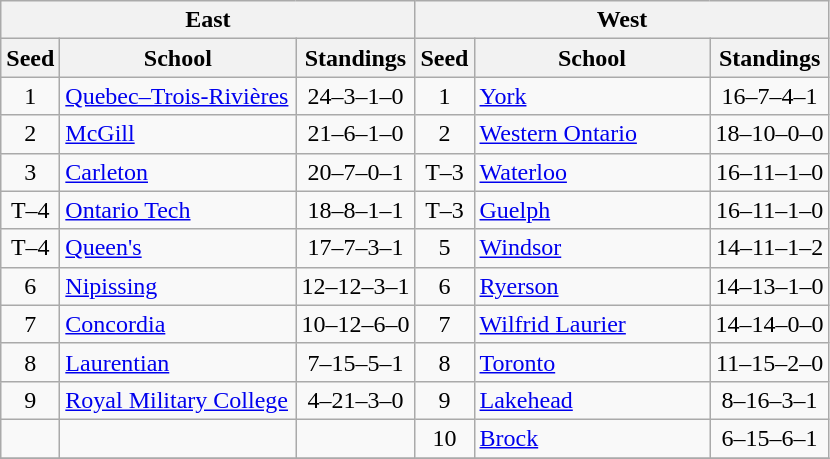<table class="wikitable">
<tr>
<th colspan=3>East</th>
<th colspan=3>West</th>
</tr>
<tr>
<th>Seed</th>
<th style="width:150px">School</th>
<th>Standings</th>
<th>Seed</th>
<th style="width:150px">School</th>
<th>Standings</th>
</tr>
<tr>
<td align=center>1</td>
<td><a href='#'>Quebec–Trois-Rivières</a></td>
<td align=center>24–3–1–0</td>
<td align=center>1</td>
<td><a href='#'>York</a></td>
<td align=center>16–7–4–1</td>
</tr>
<tr>
<td align=center>2</td>
<td><a href='#'>McGill</a></td>
<td align=center>21–6–1–0</td>
<td align=center>2</td>
<td><a href='#'>Western Ontario</a></td>
<td align=center>18–10–0–0</td>
</tr>
<tr>
<td align=center>3</td>
<td><a href='#'>Carleton</a></td>
<td align=center>20–7–0–1</td>
<td align=center>T–3</td>
<td><a href='#'>Waterloo</a></td>
<td align=center>16–11–1–0</td>
</tr>
<tr>
<td align=center>T–4</td>
<td><a href='#'>Ontario Tech</a></td>
<td align=center>18–8–1–1</td>
<td align=center>T–3</td>
<td><a href='#'>Guelph</a></td>
<td align=center>16–11–1–0</td>
</tr>
<tr>
<td align=center>T–4</td>
<td><a href='#'>Queen's</a></td>
<td align=center>17–7–3–1</td>
<td align=center>5</td>
<td><a href='#'>Windsor</a></td>
<td align=center>14–11–1–2</td>
</tr>
<tr>
<td align=center>6</td>
<td><a href='#'>Nipissing</a></td>
<td align=center>12–12–3–1</td>
<td align=center>6</td>
<td><a href='#'>Ryerson</a></td>
<td align=center>14–13–1–0</td>
</tr>
<tr>
<td align=center>7</td>
<td><a href='#'>Concordia</a></td>
<td align=center>10–12–6–0</td>
<td align=center>7</td>
<td><a href='#'>Wilfrid Laurier</a></td>
<td align=center>14–14–0–0</td>
</tr>
<tr>
<td align=center>8</td>
<td><a href='#'>Laurentian</a></td>
<td align=center>7–15–5–1</td>
<td align=center>8</td>
<td><a href='#'>Toronto</a></td>
<td align=center>11–15–2–0</td>
</tr>
<tr>
<td align=center>9</td>
<td><a href='#'>Royal Military College</a></td>
<td align=center>4–21–3–0</td>
<td align=center>9</td>
<td><a href='#'>Lakehead</a></td>
<td align=center>8–16–3–1</td>
</tr>
<tr>
<td></td>
<td></td>
<td></td>
<td align=center>10</td>
<td><a href='#'>Brock</a></td>
<td align=center>6–15–6–1</td>
</tr>
<tr>
</tr>
</table>
